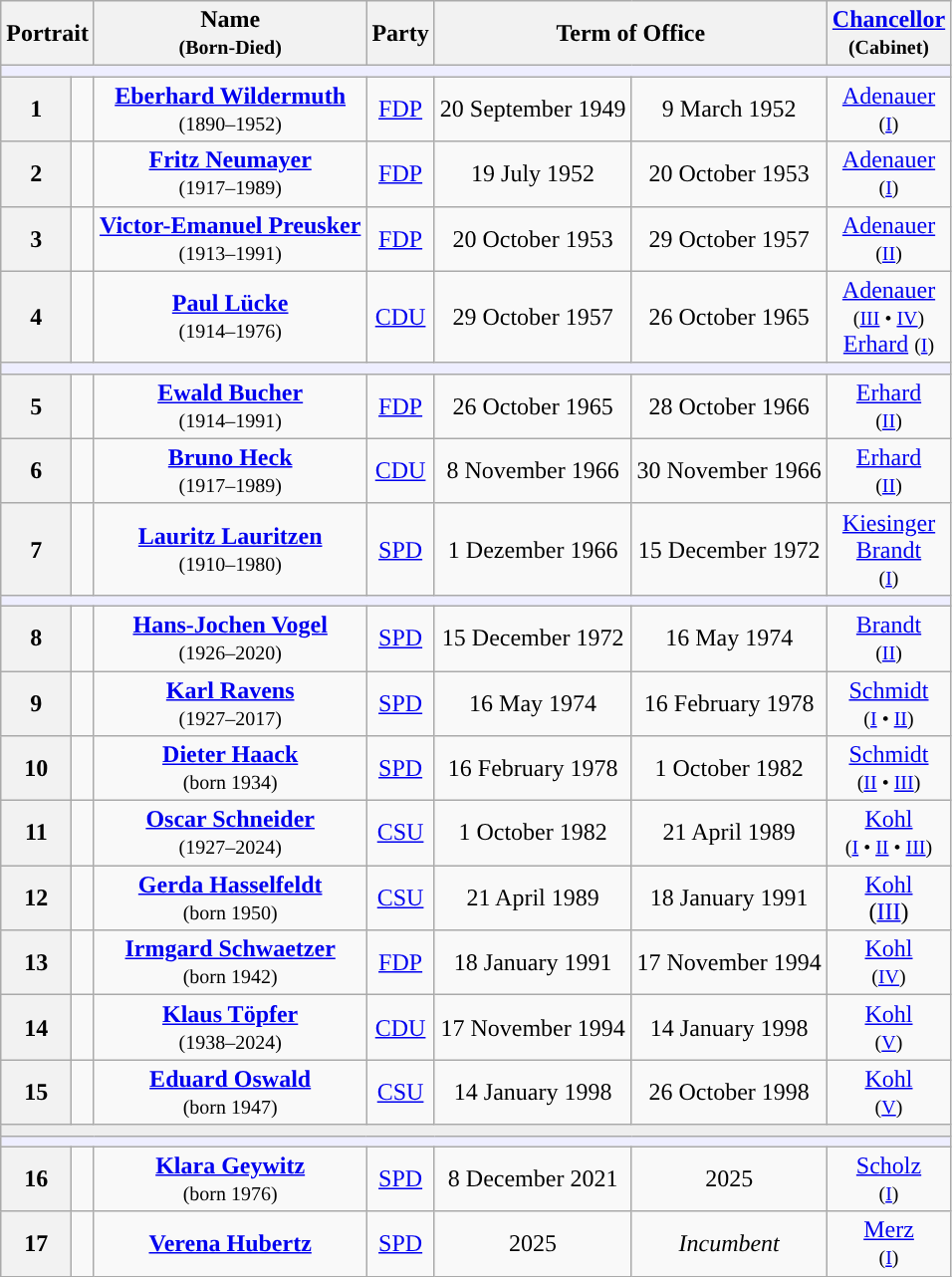<table class="wikitable" style="text-align:center;">
<tr>
<th colspan=2>Portrait</th>
<th>Name<br><small>(Born-Died)</small></th>
<th>Party</th>
<th colspan=2>Term of Office</th>
<th><a href='#'>Chancellor</a><br><small>(Cabinet)</small></th>
</tr>
<tr>
<th colspan="7" style="background:#EEEEFF"></th>
</tr>
<tr>
<th style="background:">1</th>
<td></td>
<td><strong><a href='#'>Eberhard Wildermuth</a></strong><br><small>(1890–1952)</small></td>
<td><a href='#'>FDP</a></td>
<td>20 September 1949</td>
<td>9 March 1952</td>
<td><a href='#'>Adenauer</a><br><small>(<a href='#'>I</a>)</small></td>
</tr>
<tr>
<th style="background:">2</th>
<td></td>
<td><strong><a href='#'>Fritz Neumayer</a></strong><br><small>(1917–1989)</small></td>
<td><a href='#'>FDP</a></td>
<td>19 July 1952</td>
<td>20 October 1953</td>
<td><a href='#'>Adenauer</a><br><small>(<a href='#'>I</a>)</small></td>
</tr>
<tr>
<th style="background:">3</th>
<td></td>
<td><strong><a href='#'>Victor-Emanuel Preusker</a></strong><br><small>(1913–1991)</small></td>
<td><a href='#'>FDP</a></td>
<td>20 October 1953</td>
<td>29 October 1957</td>
<td><a href='#'>Adenauer</a><br><small>(<a href='#'>II</a>)</small></td>
</tr>
<tr>
<th style="background:">4</th>
<td></td>
<td><strong><a href='#'>Paul Lücke</a></strong><br><small>(1914–1976)</small></td>
<td><a href='#'>CDU</a></td>
<td>29 October 1957</td>
<td>26 October 1965</td>
<td><a href='#'>Adenauer</a><br><small>(<a href='#'>III</a> • <a href='#'>IV</a>)</small><br><a href='#'>Erhard</a> <small>(<a href='#'>I</a>)</small></td>
</tr>
<tr>
<th colspan="7" style="background:#EEEEFF"></th>
</tr>
<tr>
<th style="background:">5</th>
<td></td>
<td><strong><a href='#'>Ewald Bucher</a></strong><br><small>(1914–1991)</small></td>
<td><a href='#'>FDP</a></td>
<td>26 October 1965</td>
<td>28 October 1966</td>
<td><a href='#'>Erhard</a><br><small>(<a href='#'>II</a>)</small></td>
</tr>
<tr>
<th style="background:">6</th>
<td></td>
<td><strong><a href='#'>Bruno Heck</a></strong><br><small>(1917–1989)</small></td>
<td><a href='#'>CDU</a></td>
<td>8 November 1966</td>
<td>30 November 1966</td>
<td><a href='#'>Erhard</a><br><small>(<a href='#'>II</a>)</small></td>
</tr>
<tr>
<th style="background:">7</th>
<td></td>
<td><strong><a href='#'>Lauritz Lauritzen</a></strong><br><small>(1910–1980)</small></td>
<td><a href='#'>SPD</a></td>
<td>1 Dezember 1966</td>
<td>15 December 1972</td>
<td><a href='#'>Kiesinger</a><br><a href='#'>Brandt</a><br><small>(<a href='#'>I</a>)</small></td>
</tr>
<tr>
<th colspan="7" style="background:#EEEEFF"></th>
</tr>
<tr>
<th style="background:">8</th>
<td></td>
<td><strong><a href='#'>Hans-Jochen Vogel</a></strong><br><small>(1926–2020)</small></td>
<td><a href='#'>SPD</a></td>
<td>15 December 1972</td>
<td>16 May 1974</td>
<td><a href='#'>Brandt</a><br><small>(<a href='#'>II</a>)</small></td>
</tr>
<tr>
<th style="background:">9</th>
<td></td>
<td><strong><a href='#'>Karl Ravens</a></strong><br><small>(1927–2017)</small></td>
<td><a href='#'>SPD</a></td>
<td>16 May 1974</td>
<td>16 February 1978</td>
<td><a href='#'>Schmidt</a><br><small>(<a href='#'>I</a> • <a href='#'>II</a>)</small></td>
</tr>
<tr>
<th style="background:">10</th>
<td></td>
<td><strong><a href='#'>Dieter Haack</a></strong><br><small>(born 1934)</small></td>
<td><a href='#'>SPD</a></td>
<td>16 February 1978</td>
<td>1 October 1982</td>
<td><a href='#'>Schmidt</a><br><small>(<a href='#'>II</a> • <a href='#'>III</a>)</small></td>
</tr>
<tr>
<th style="background:">11</th>
<td></td>
<td><strong><a href='#'>Oscar Schneider</a></strong><br><small>(1927–2024)</small></td>
<td><a href='#'>CSU</a></td>
<td>1 October 1982</td>
<td>21 April 1989</td>
<td><a href='#'>Kohl</a><br><small>(<a href='#'>I</a> • <a href='#'>II</a> • <a href='#'>III</a>)</small></td>
</tr>
<tr>
<th style="background:">12</th>
<td></td>
<td><strong><a href='#'>Gerda Hasselfeldt</a></strong><br><small>(born 1950)</small></td>
<td><a href='#'>CSU</a></td>
<td>21 April 1989</td>
<td>18 January 1991</td>
<td><a href='#'>Kohl</a><br>(<a href='#'>III</a>)</td>
</tr>
<tr>
<th style="background:">13</th>
<td></td>
<td><strong><a href='#'>Irmgard Schwaetzer</a></strong><br><small>(born 1942)</small></td>
<td><a href='#'>FDP</a></td>
<td>18 January 1991</td>
<td>17 November 1994</td>
<td><a href='#'>Kohl</a><br><small>(<a href='#'>IV</a>)</small></td>
</tr>
<tr>
<th style="background:">14</th>
<td></td>
<td><strong><a href='#'>Klaus Töpfer</a></strong><br><small>(1938–2024)</small></td>
<td><a href='#'>CDU</a></td>
<td>17 November 1994</td>
<td>14 January 1998</td>
<td><a href='#'>Kohl</a><br><small>(<a href='#'>V</a>)</small></td>
</tr>
<tr>
<th style="background:">15</th>
<td></td>
<td><strong><a href='#'>Eduard Oswald</a></strong><br><small>(born 1947)</small></td>
<td><a href='#'>CSU</a></td>
<td>14 January 1998</td>
<td>26 October 1998</td>
<td><a href='#'>Kohl</a><br><small>(<a href='#'>V</a>)</small></td>
</tr>
<tr>
<td bgcolor=#EEEEEE colspan=7></td>
</tr>
<tr>
<th colspan="7" style="background:#EEEEFF"></th>
</tr>
<tr>
<th style="background:">16</th>
<td></td>
<td><strong><a href='#'>Klara Geywitz</a></strong><br><small>(born 1976)</small></td>
<td><a href='#'>SPD</a></td>
<td>8 December 2021</td>
<td>2025</td>
<td><a href='#'>Scholz</a><br><small>(<a href='#'>I</a>)</small></td>
</tr>
<tr>
<th style="background:">17</th>
<td></td>
<td><a href='#'><strong>Verena Hubertz</strong></a></td>
<td><a href='#'>SPD</a></td>
<td>2025</td>
<td><em>Incumbent</em></td>
<td><a href='#'>Merz</a><br><small>(<a href='#'>I</a>)</small></td>
</tr>
</table>
